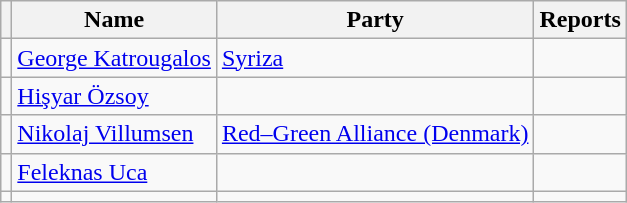<table class="wikitable">
<tr>
<th></th>
<th>Name</th>
<th>Party</th>
<th>Reports</th>
</tr>
<tr>
<td></td>
<td><a href='#'>George Katrougalos</a></td>
<td><a href='#'>Syriza</a></td>
<td></td>
</tr>
<tr>
<td></td>
<td><a href='#'>Hişyar Özsoy</a></td>
<td></td>
<td></td>
</tr>
<tr>
<td></td>
<td><a href='#'>Nikolaj Villumsen</a></td>
<td><a href='#'>Red–Green Alliance (Denmark)</a></td>
<td></td>
</tr>
<tr>
<td></td>
<td><a href='#'>Feleknas Uca</a></td>
<td></td>
<td></td>
</tr>
<tr>
<td></td>
<td></td>
<td></td>
<td></td>
</tr>
</table>
